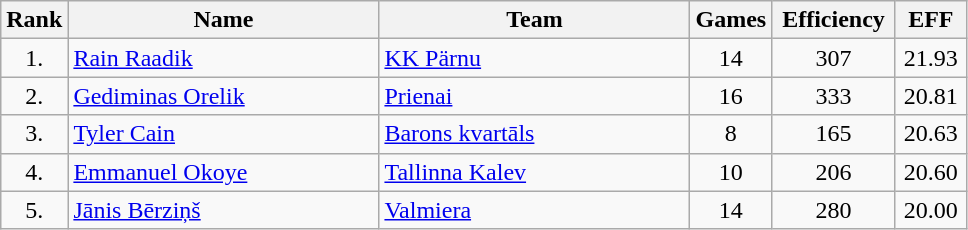<table class="wikitable" style="text-align: center;">
<tr>
<th>Rank</th>
<th width=200>Name</th>
<th width=200>Team</th>
<th>Games</th>
<th width=75>Efficiency</th>
<th width=40>EFF</th>
</tr>
<tr>
<td>1.</td>
<td align="left"> <a href='#'>Rain Raadik</a></td>
<td align="left"> <a href='#'>KK Pärnu</a></td>
<td>14</td>
<td>307</td>
<td>21.93</td>
</tr>
<tr>
<td>2.</td>
<td align="left"> <a href='#'>Gediminas Orelik</a></td>
<td align="left"> <a href='#'>Prienai</a></td>
<td>16</td>
<td>333</td>
<td>20.81</td>
</tr>
<tr>
<td>3.</td>
<td align="left"> <a href='#'>Tyler Cain</a></td>
<td align="left"> <a href='#'>Barons kvartāls</a></td>
<td>8</td>
<td>165</td>
<td>20.63</td>
</tr>
<tr>
<td>4.</td>
<td align="left"> <a href='#'>Emmanuel Okoye</a></td>
<td align="left"> <a href='#'>Tallinna Kalev</a></td>
<td>10</td>
<td>206</td>
<td>20.60</td>
</tr>
<tr>
<td>5.</td>
<td align="left"> <a href='#'>Jānis Bērziņš</a></td>
<td align="left"> <a href='#'>Valmiera</a></td>
<td>14</td>
<td>280</td>
<td>20.00</td>
</tr>
</table>
